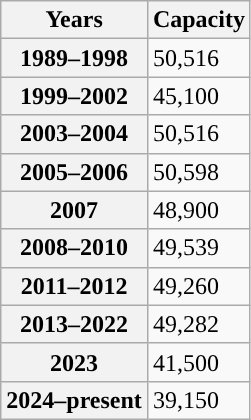<table class="wikitable" style="float:left; margin-right:1em">
<tr>
<th scope="row">Years</th>
<th scope="row">Capacity</th>
</tr>
<tr>
<th scope="row">1989–1998</th>
<td>50,516</td>
</tr>
<tr>
<th scope="row">1999–2002</th>
<td>45,100</td>
</tr>
<tr>
<th scope="row">2003–2004</th>
<td>50,516</td>
</tr>
<tr>
<th scope="row">2005–2006</th>
<td>50,598</td>
</tr>
<tr>
<th scope="row">2007</th>
<td>48,900</td>
</tr>
<tr>
<th scope="row">2008–2010</th>
<td>49,539</td>
</tr>
<tr>
<th scope="row">2011–2012</th>
<td>49,260</td>
</tr>
<tr>
<th scope="row">2013–2022</th>
<td>49,282</td>
</tr>
<tr>
<th scope="row">2023</th>
<td>41,500</td>
</tr>
<tr>
<th scope="row">2024–present</th>
<td>39,150</td>
</tr>
</table>
